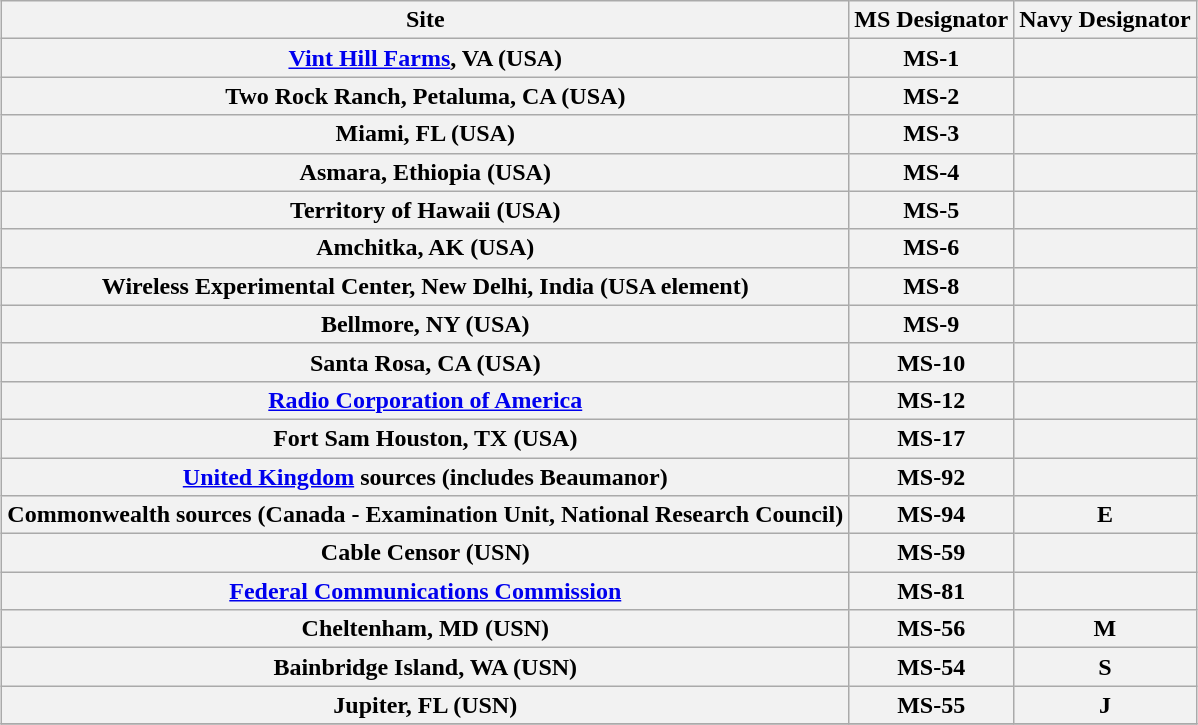<table class="wikitable" style="margin: 1em auto 0em auto; text-align:center">
<tr>
<th>Site</th>
<th>MS Designator</th>
<th>Navy Designator</th>
</tr>
<tr>
<th><a href='#'>Vint Hill Farms</a>, VA (USA)</th>
<th>MS-1</th>
<th></th>
</tr>
<tr>
<th>Two Rock Ranch, Petaluma, CA (USA)</th>
<th>MS-2</th>
<th></th>
</tr>
<tr>
<th>Miami, FL (USA)</th>
<th>MS-3</th>
<th></th>
</tr>
<tr>
<th>Asmara, Ethiopia (USA)</th>
<th>MS-4</th>
<th></th>
</tr>
<tr>
<th>Territory of Hawaii (USA)</th>
<th>MS-5</th>
<th></th>
</tr>
<tr>
<th>Amchitka, AK (USA)</th>
<th>MS-6</th>
<th></th>
</tr>
<tr>
<th>Wireless Experimental Center, New Delhi, India (USA element)</th>
<th>MS-8</th>
<th></th>
</tr>
<tr>
<th>Bellmore, NY (USA)</th>
<th>MS-9</th>
<th></th>
</tr>
<tr>
<th>Santa Rosa, CA (USA)</th>
<th>MS-10</th>
<th></th>
</tr>
<tr>
<th><a href='#'>Radio Corporation of America</a></th>
<th>MS-12</th>
<th></th>
</tr>
<tr>
<th>Fort Sam Houston, TX (USA)</th>
<th>MS-17</th>
<th></th>
</tr>
<tr>
<th><a href='#'>United Kingdom</a> sources (includes Beaumanor)</th>
<th>MS-92</th>
<th></th>
</tr>
<tr>
<th>Commonwealth sources (Canada - Examination Unit, National Research Council)</th>
<th>MS-94</th>
<th>E</th>
</tr>
<tr>
<th>Cable Censor (USN)</th>
<th>MS-59</th>
<th></th>
</tr>
<tr>
<th><a href='#'>Federal Communications Commission</a></th>
<th>MS-81</th>
<th></th>
</tr>
<tr>
<th>Cheltenham, MD (USN)</th>
<th>MS-56</th>
<th>M</th>
</tr>
<tr>
<th>Bainbridge Island, WA (USN)</th>
<th>MS-54</th>
<th>S</th>
</tr>
<tr>
<th>Jupiter, FL (USN)</th>
<th>MS-55</th>
<th>J</th>
</tr>
<tr>
</tr>
</table>
